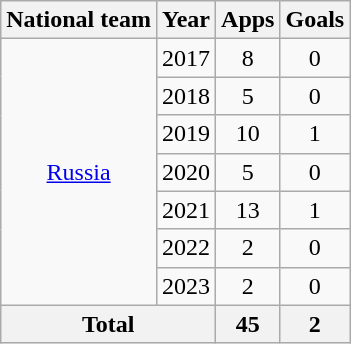<table class="wikitable" style="text-align:center">
<tr>
<th>National team</th>
<th>Year</th>
<th>Apps</th>
<th>Goals</th>
</tr>
<tr>
<td rowspan="7"><a href='#'>Russia</a></td>
<td>2017</td>
<td>8</td>
<td>0</td>
</tr>
<tr>
<td>2018</td>
<td>5</td>
<td>0</td>
</tr>
<tr>
<td>2019</td>
<td>10</td>
<td>1</td>
</tr>
<tr>
<td>2020</td>
<td>5</td>
<td>0</td>
</tr>
<tr>
<td>2021</td>
<td>13</td>
<td>1</td>
</tr>
<tr>
<td>2022</td>
<td>2</td>
<td>0</td>
</tr>
<tr>
<td>2023</td>
<td>2</td>
<td>0</td>
</tr>
<tr>
<th colspan="2">Total</th>
<th>45</th>
<th>2</th>
</tr>
</table>
